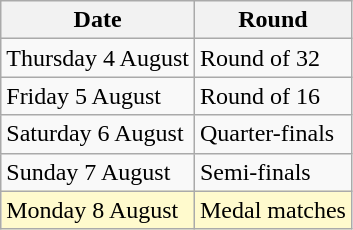<table class="wikitable">
<tr>
<th>Date</th>
<th>Round</th>
</tr>
<tr>
<td>Thursday 4 August</td>
<td>Round of 32</td>
</tr>
<tr>
<td>Friday 5 August</td>
<td>Round of 16</td>
</tr>
<tr>
<td>Saturday 6 August</td>
<td>Quarter-finals</td>
</tr>
<tr>
<td>Sunday 7 August</td>
<td>Semi-finals</td>
</tr>
<tr>
<td style=background:lemonchiffon>Monday 8 August</td>
<td style=background:lemonchiffon>Medal matches</td>
</tr>
</table>
